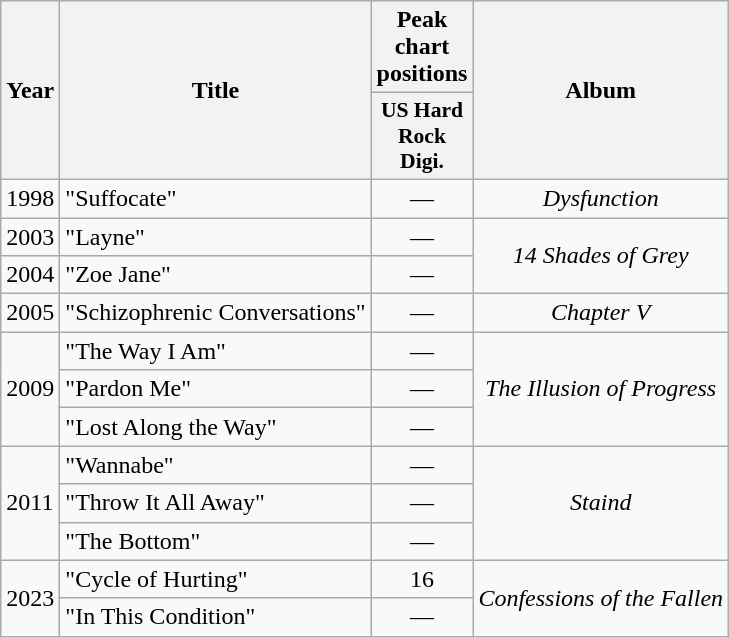<table class="wikitable plainrowheaders" style="text-align:center;">
<tr>
<th scope="col" rowspan="2">Year</th>
<th scope="col" rowspan="2">Title</th>
<th scope="col">Peak chart positions</th>
<th scope="col" rowspan="2">Album</th>
</tr>
<tr>
<th scope="col" style="width:3em;font-size:90%;">US Hard Rock Digi.</th>
</tr>
<tr>
<td align="left">1998</td>
<td align="left">"Suffocate"</td>
<td>—</td>
<td><em>Dysfunction</em></td>
</tr>
<tr>
<td align="left">2003</td>
<td align="left">"Layne"</td>
<td>—</td>
<td rowspan="2"><em>14 Shades of Grey</em></td>
</tr>
<tr>
<td align="left">2004</td>
<td align="left">"Zoe Jane"</td>
<td>—</td>
</tr>
<tr>
<td align="left">2005</td>
<td align="left">"Schizophrenic Conversations"</td>
<td>—</td>
<td><em>Chapter V</em></td>
</tr>
<tr>
<td align="left" rowspan="3">2009</td>
<td align="left">"The Way I Am"</td>
<td>—</td>
<td rowspan="3"><em>The Illusion of Progress</em></td>
</tr>
<tr>
<td align="left">"Pardon Me"</td>
<td>—</td>
</tr>
<tr>
<td align="left">"Lost Along the Way"</td>
<td>—</td>
</tr>
<tr>
<td align="left" rowspan="3">2011</td>
<td align="left">"Wannabe" </td>
<td>—</td>
<td rowspan="3"><em>Staind</em></td>
</tr>
<tr>
<td align="left">"Throw It All Away"</td>
<td>—</td>
</tr>
<tr>
<td align="left">"The Bottom"</td>
<td>—</td>
</tr>
<tr>
<td align="left" rowspan="2">2023</td>
<td align="left">"Cycle of Hurting"</td>
<td>16</td>
<td rowspan="2"><em>Confessions of the Fallen</em></td>
</tr>
<tr>
<td align="left">"In This Condition"</td>
<td>—</td>
</tr>
</table>
